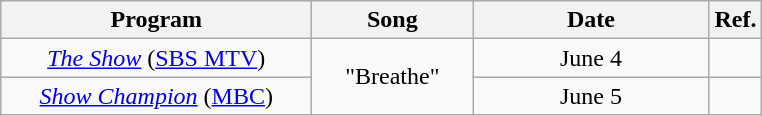<table class="wikitable" style="text-align:center;">
<tr>
<th style="width:200px;">Program</th>
<th style="width:100px;">Song</th>
<th style="width:150px;">Date</th>
<th>Ref.</th>
</tr>
<tr>
<td><em><a href='#'>The Show</a></em> (<a href='#'>SBS MTV</a>)</td>
<td rowspan="2">"Breathe"</td>
<td>June 4</td>
<td></td>
</tr>
<tr>
<td rowspan="1"><em><a href='#'>Show Champion</a></em> (<a href='#'>MBC</a>)</td>
<td>June 5</td>
<td></td>
</tr>
</table>
